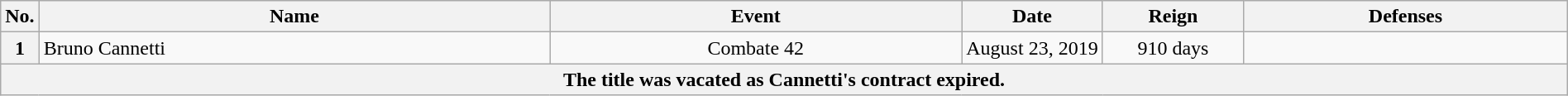<table class="wikitable" width=100%>
<tr>
<th style="width:2%;">No.</th>
<th>Name</th>
<th>Event</th>
<th style="width:9%;">Date</th>
<th style="width:9%;">Reign</th>
<th>Defenses</th>
</tr>
<tr>
<th>1</th>
<td align=left> Bruno Cannetti <br></td>
<td align=center>Combate 42 <br></td>
<td align=center>August 23, 2019</td>
<td align=center>910 days</td>
<td align=left></td>
</tr>
<tr>
<th align="center" colspan="6">The title was vacated as Cannetti's contract expired.</th>
</tr>
</table>
